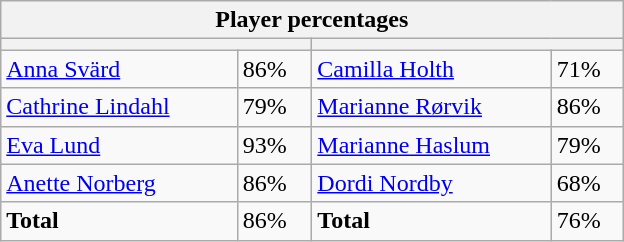<table class="wikitable">
<tr>
<th colspan=4 width=400>Player percentages</th>
</tr>
<tr>
<th colspan=2 width=200></th>
<th colspan=2 width=200></th>
</tr>
<tr>
<td><a href='#'>Anna Svärd</a></td>
<td>86%</td>
<td><a href='#'>Camilla Holth</a></td>
<td>71%</td>
</tr>
<tr>
<td><a href='#'>Cathrine Lindahl</a></td>
<td>79%</td>
<td><a href='#'>Marianne Rørvik</a></td>
<td>86%</td>
</tr>
<tr>
<td><a href='#'>Eva Lund</a></td>
<td>93%</td>
<td><a href='#'>Marianne Haslum</a></td>
<td>79%</td>
</tr>
<tr>
<td><a href='#'>Anette Norberg</a></td>
<td>86%</td>
<td><a href='#'>Dordi Nordby</a></td>
<td>68%</td>
</tr>
<tr>
<td><strong>Total</strong></td>
<td>86%</td>
<td><strong>Total</strong></td>
<td>76%</td>
</tr>
</table>
